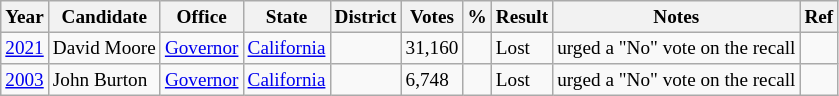<table class="wikitable sortable" style="font-size:80%">
<tr>
<th>Year</th>
<th>Candidate</th>
<th>Office</th>
<th>State</th>
<th>District</th>
<th>Votes</th>
<th>%</th>
<th>Result</th>
<th>Notes</th>
<th>Ref</th>
</tr>
<tr>
<td><a href='#'>2021</a></td>
<td>David Moore</td>
<td><a href='#'>Governor</a></td>
<td><a href='#'>California</a></td>
<td></td>
<td>31,160</td>
<td></td>
<td> Lost</td>
<td>urged a "No" vote on the recall</td>
<td></td>
</tr>
<tr>
<td><a href='#'>2003</a></td>
<td>John Burton</td>
<td><a href='#'>Governor</a></td>
<td><a href='#'>California</a></td>
<td></td>
<td>6,748</td>
<td></td>
<td> Lost</td>
<td>urged a "No" vote on the recall</td>
<td></td>
</tr>
</table>
